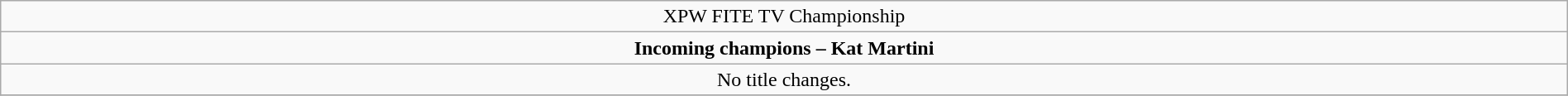<table class="wikitable" style="text-align:center; width:100%;">
<tr>
<td colspan="5" style="text-align: center;">XPW FITE TV Championship</td>
</tr>
<tr>
<td colspan="5" style="text-align: center;"><strong>Incoming champions – Kat Martini</strong></td>
</tr>
<tr>
<td>No title changes.</td>
</tr>
<tr>
</tr>
</table>
